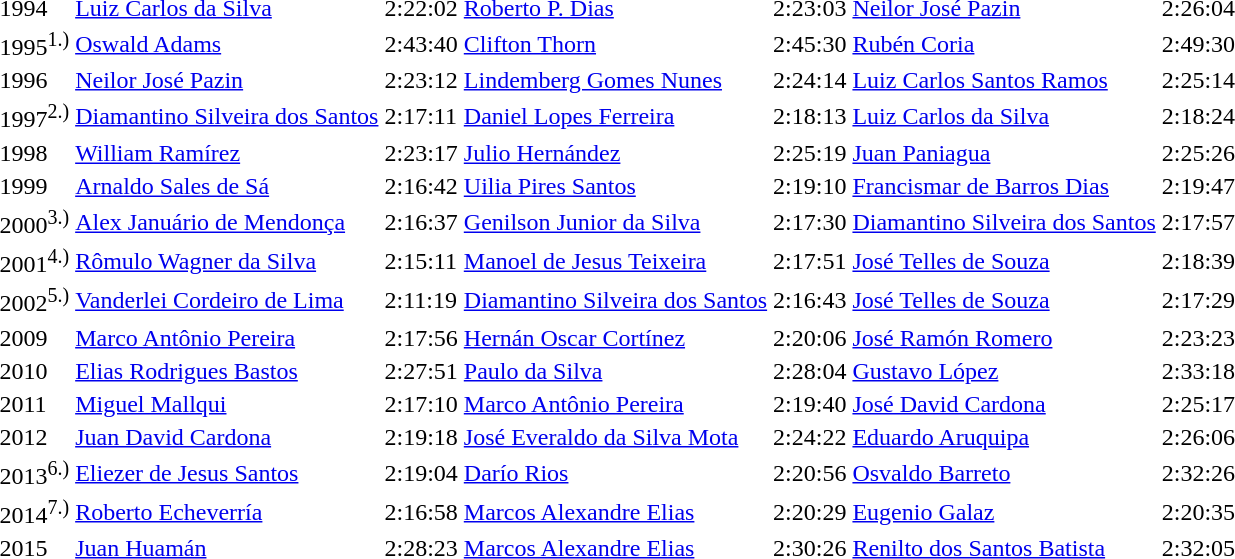<table>
<tr>
<td>1994</td>
<td><a href='#'>Luiz Carlos da Silva</a><br></td>
<td>2:22:02</td>
<td><a href='#'>Roberto P. Dias</a><br></td>
<td>2:23:03</td>
<td><a href='#'>Neilor José Pazin</a><br></td>
<td>2:26:04</td>
</tr>
<tr>
<td>1995<sup>1.)</sup></td>
<td><a href='#'>Oswald Adams</a><br></td>
<td>2:43:40</td>
<td><a href='#'>Clifton Thorn</a><br></td>
<td>2:45:30</td>
<td><a href='#'>Rubén Coria</a><br></td>
<td>2:49:30</td>
</tr>
<tr>
<td>1996</td>
<td><a href='#'>Neilor José Pazin</a><br></td>
<td>2:23:12</td>
<td><a href='#'>Lindemberg Gomes Nunes</a><br></td>
<td>2:24:14</td>
<td><a href='#'>Luiz Carlos Santos Ramos</a><br></td>
<td>2:25:14</td>
</tr>
<tr>
<td>1997<sup>2.)</sup></td>
<td><a href='#'>Diamantino Silveira dos Santos</a><br></td>
<td>2:17:11</td>
<td><a href='#'>Daniel Lopes Ferreira</a><br></td>
<td>2:18:13</td>
<td><a href='#'>Luiz Carlos da Silva</a><br></td>
<td>2:18:24</td>
</tr>
<tr>
<td>1998</td>
<td><a href='#'>William Ramírez</a><br></td>
<td>2:23:17</td>
<td><a href='#'>Julio Hernández</a><br></td>
<td>2:25:19</td>
<td><a href='#'>Juan Paniagua</a><br></td>
<td>2:25:26</td>
</tr>
<tr>
<td>1999</td>
<td><a href='#'>Arnaldo Sales de Sá</a><br></td>
<td>2:16:42</td>
<td><a href='#'>Uilia Pires Santos</a><br></td>
<td>2:19:10</td>
<td><a href='#'>Francismar de Barros Dias</a><br></td>
<td>2:19:47</td>
</tr>
<tr>
<td>2000<sup>3.)</sup></td>
<td><a href='#'>Alex Januário de Mendonça</a><br></td>
<td>2:16:37</td>
<td><a href='#'>Genilson Junior da Silva</a><br></td>
<td>2:17:30</td>
<td><a href='#'>Diamantino Silveira dos Santos</a><br></td>
<td>2:17:57</td>
</tr>
<tr>
<td>2001<sup>4.)</sup></td>
<td><a href='#'>Rômulo Wagner da Silva</a><br></td>
<td>2:15:11</td>
<td><a href='#'>Manoel de Jesus Teixeira</a><br></td>
<td>2:17:51</td>
<td><a href='#'>José Telles de Souza</a><br></td>
<td>2:18:39</td>
</tr>
<tr>
<td>2002<sup>5.)</sup></td>
<td><a href='#'>Vanderlei Cordeiro de Lima</a><br></td>
<td>2:11:19</td>
<td><a href='#'>Diamantino Silveira dos Santos</a><br></td>
<td>2:16:43</td>
<td><a href='#'>José Telles de Souza</a><br></td>
<td>2:17:29</td>
</tr>
<tr>
<td>2009</td>
<td><a href='#'>Marco Antônio Pereira</a><br></td>
<td>2:17:56</td>
<td><a href='#'>Hernán Oscar Cortínez</a><br></td>
<td>2:20:06</td>
<td><a href='#'>José Ramón Romero</a><br></td>
<td>2:23:23</td>
</tr>
<tr>
<td>2010</td>
<td><a href='#'>Elias Rodrigues Bastos</a><br></td>
<td>2:27:51</td>
<td><a href='#'>Paulo da Silva</a><br></td>
<td>2:28:04</td>
<td><a href='#'>Gustavo López</a><br></td>
<td>2:33:18</td>
</tr>
<tr>
<td>2011</td>
<td><a href='#'>Miguel Mallqui</a><br></td>
<td>2:17:10</td>
<td><a href='#'>Marco Antônio Pereira</a><br></td>
<td>2:19:40</td>
<td><a href='#'>José David Cardona</a><br></td>
<td>2:25:17</td>
</tr>
<tr>
<td>2012</td>
<td><a href='#'>Juan David Cardona</a><br></td>
<td>2:19:18</td>
<td><a href='#'>José Everaldo da Silva Mota</a><br></td>
<td>2:24:22</td>
<td><a href='#'>Eduardo Aruquipa</a><br></td>
<td>2:26:06</td>
</tr>
<tr>
<td>2013<sup>6.)</sup></td>
<td><a href='#'>Eliezer de Jesus Santos</a><br></td>
<td>2:19:04</td>
<td><a href='#'>Darío Rios</a><br></td>
<td>2:20:56</td>
<td><a href='#'>Osvaldo Barreto</a><br></td>
<td>2:32:26</td>
</tr>
<tr>
<td>2014<sup>7.)</sup></td>
<td><a href='#'>Roberto Echeverría</a><br></td>
<td>2:16:58</td>
<td><a href='#'>Marcos Alexandre Elias</a><br></td>
<td>2:20:29</td>
<td><a href='#'>Eugenio Galaz</a><br></td>
<td>2:20:35</td>
</tr>
<tr>
<td>2015</td>
<td><a href='#'>Juan Huamán</a><br></td>
<td>2:28:23</td>
<td><a href='#'>Marcos Alexandre Elias</a><br></td>
<td>2:30:26</td>
<td><a href='#'>Renilto dos Santos Batista</a><br></td>
<td>2:32:05</td>
</tr>
</table>
